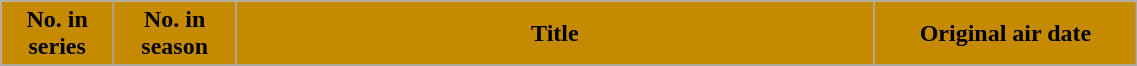<table class="wikitable plainrowheaders" style="width:60%;">
<tr>
<th scope="col" style="background:#C58A00; color:#000; width:6%;">No. in<br>series</th>
<th scope="col" style="background:#C58A00; color:#000; width:6%;">No. in<br>season</th>
<th scope="col" style="background:#C58A00; color:#000; width:34%;">Title</th>
<th scope="col" style="background:#C58A00; color:#000; width:14%;">Original air date</th>
</tr>
<tr>
</tr>
</table>
